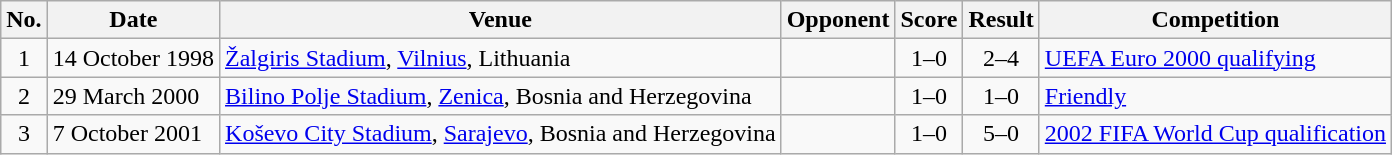<table class="wikitable sortable">
<tr>
<th scope="col">No.</th>
<th scope="col">Date</th>
<th scope="col">Venue</th>
<th scope="col">Opponent</th>
<th scope="col">Score</th>
<th scope="col">Result</th>
<th scope="col">Competition</th>
</tr>
<tr>
<td style="text-align:center">1</td>
<td>14 October 1998</td>
<td><a href='#'>Žalgiris Stadium</a>, <a href='#'>Vilnius</a>, Lithuania</td>
<td></td>
<td style="text-align:center">1–0</td>
<td style="text-align:center">2–4</td>
<td><a href='#'>UEFA Euro 2000 qualifying</a></td>
</tr>
<tr>
<td style="text-align:center">2</td>
<td>29 March 2000</td>
<td><a href='#'>Bilino Polje Stadium</a>, <a href='#'>Zenica</a>, Bosnia and Herzegovina</td>
<td></td>
<td style="text-align:center">1–0</td>
<td style="text-align:center">1–0</td>
<td><a href='#'>Friendly</a></td>
</tr>
<tr>
<td style="text-align:center">3</td>
<td>7 October 2001</td>
<td><a href='#'>Koševo City Stadium</a>, <a href='#'>Sarajevo</a>, Bosnia and Herzegovina</td>
<td></td>
<td style="text-align:center">1–0</td>
<td style="text-align:center">5–0</td>
<td><a href='#'>2002 FIFA World Cup qualification</a></td>
</tr>
</table>
